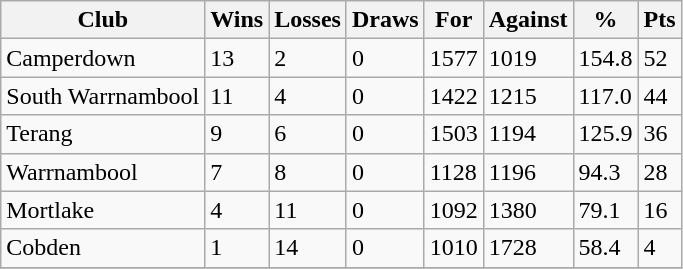<table class="wikitable">
<tr>
<th>Club</th>
<th>Wins</th>
<th>Losses</th>
<th>Draws</th>
<th>For</th>
<th>Against</th>
<th>%</th>
<th>Pts</th>
</tr>
<tr>
<td>Camperdown</td>
<td>13</td>
<td>2</td>
<td>0</td>
<td>1577</td>
<td>1019</td>
<td>154.8</td>
<td>52</td>
</tr>
<tr>
<td>South Warrnambool</td>
<td>11</td>
<td>4</td>
<td>0</td>
<td>1422</td>
<td>1215</td>
<td>117.0</td>
<td>44</td>
</tr>
<tr>
<td>Terang</td>
<td>9</td>
<td>6</td>
<td>0</td>
<td>1503</td>
<td>1194</td>
<td>125.9</td>
<td>36</td>
</tr>
<tr>
<td>Warrnambool</td>
<td>7</td>
<td>8</td>
<td>0</td>
<td>1128</td>
<td>1196</td>
<td>94.3</td>
<td>28</td>
</tr>
<tr>
<td>Mortlake</td>
<td>4</td>
<td>11</td>
<td>0</td>
<td>1092</td>
<td>1380</td>
<td>79.1</td>
<td>16</td>
</tr>
<tr>
<td>Cobden</td>
<td>1</td>
<td>14</td>
<td>0</td>
<td>1010</td>
<td>1728</td>
<td>58.4</td>
<td>4</td>
</tr>
<tr>
</tr>
</table>
